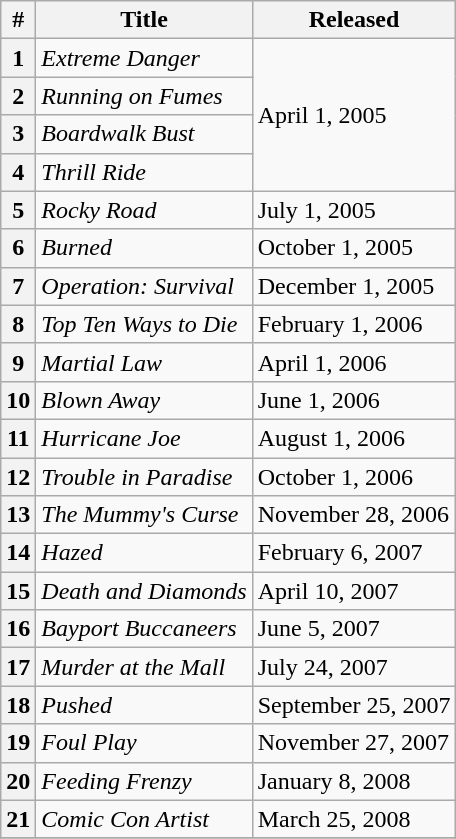<table class="wikitable">
<tr>
<th>#</th>
<th>Title</th>
<th>Released</th>
</tr>
<tr>
<th>1</th>
<td><em>Extreme Danger</em></td>
<td rowspan="4">April 1, 2005</td>
</tr>
<tr>
<th>2</th>
<td><em>Running on Fumes</em></td>
</tr>
<tr>
<th>3</th>
<td><em>Boardwalk Bust</em></td>
</tr>
<tr>
<th>4</th>
<td><em>Thrill Ride</em></td>
</tr>
<tr>
<th>5</th>
<td><em>Rocky Road</em></td>
<td>July 1, 2005</td>
</tr>
<tr>
<th>6</th>
<td><em>Burned</em></td>
<td>October 1, 2005</td>
</tr>
<tr>
<th>7</th>
<td><em>Operation: Survival</em></td>
<td>December 1, 2005</td>
</tr>
<tr>
<th>8</th>
<td><em>Top Ten Ways to Die</em></td>
<td>February 1, 2006</td>
</tr>
<tr>
<th>9</th>
<td><em>Martial Law</em></td>
<td>April 1, 2006</td>
</tr>
<tr>
<th>10</th>
<td><em>Blown Away</em></td>
<td>June 1, 2006</td>
</tr>
<tr>
<th>11</th>
<td><em>Hurricane Joe</em></td>
<td>August 1, 2006</td>
</tr>
<tr>
<th>12</th>
<td><em>Trouble in Paradise</em></td>
<td>October 1, 2006</td>
</tr>
<tr>
<th>13</th>
<td><em>The Mummy's Curse</em></td>
<td>November 28, 2006</td>
</tr>
<tr>
<th>14</th>
<td><em>Hazed</em></td>
<td>February 6, 2007</td>
</tr>
<tr>
<th>15</th>
<td><em>Death and Diamonds</em></td>
<td>April 10, 2007</td>
</tr>
<tr>
<th>16</th>
<td><em>Bayport Buccaneers</em></td>
<td>June 5, 2007</td>
</tr>
<tr>
<th>17</th>
<td><em>Murder at the Mall</em></td>
<td>July 24, 2007</td>
</tr>
<tr>
<th>18</th>
<td><em>Pushed</em></td>
<td>September 25, 2007</td>
</tr>
<tr>
<th>19</th>
<td><em>Foul Play</em></td>
<td>November 27, 2007</td>
</tr>
<tr>
<th>20</th>
<td><em>Feeding Frenzy</em></td>
<td>January 8, 2008</td>
</tr>
<tr>
<th>21</th>
<td><em>Comic Con Artist</em></td>
<td>March 25, 2008</td>
</tr>
<tr>
</tr>
</table>
